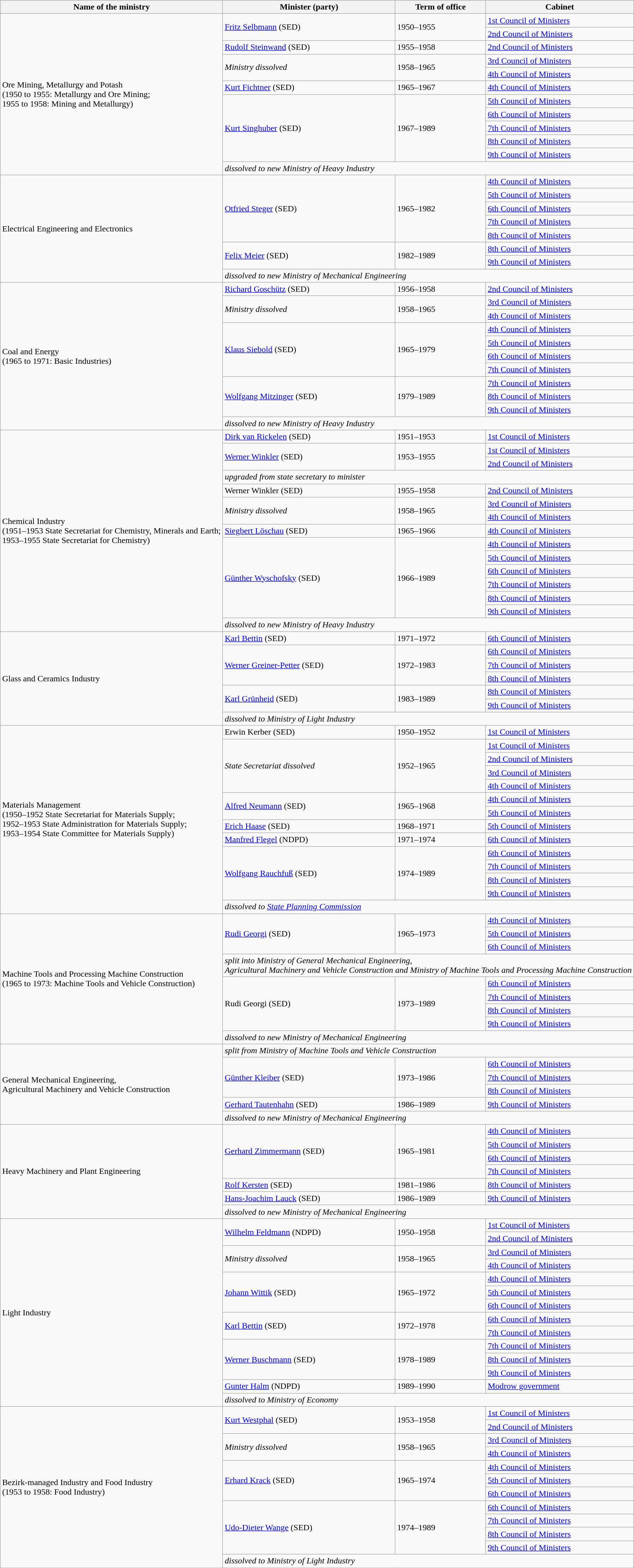<table class="wikitable sortable">
<tr>
<th>Name of the ministry</th>
<th>Minister (party)</th>
<th>Term of office</th>
<th>Cabinet</th>
</tr>
<tr>
<td rowspan="12">Ore Mining, Metallurgy and Potash<br>(1950 to 1955: Metallurgy and Ore Mining;<br>1955 to 1958: Mining and Metallurgy)</td>
<td rowspan="2"><a href='#'>Fritz Selbmann</a> (SED)</td>
<td rowspan="2">1950–1955</td>
<td><a href='#'>1st Council of Ministers</a></td>
</tr>
<tr>
<td><a href='#'>2nd Council of Ministers</a></td>
</tr>
<tr>
<td><a href='#'>Rudolf Steinwand</a> (SED)</td>
<td>1955–1958</td>
<td><a href='#'>2nd Council of Ministers</a></td>
</tr>
<tr>
<td rowspan="2"><em>Ministry dissolved</em></td>
<td rowspan="2">1958–1965</td>
<td><a href='#'>3rd Council of Ministers</a></td>
</tr>
<tr>
<td><a href='#'>4th Council of Ministers</a></td>
</tr>
<tr>
<td><a href='#'>Kurt Fichtner</a> (SED)</td>
<td>1965–1967</td>
<td><a href='#'>4th Council of Ministers</a></td>
</tr>
<tr>
<td rowspan="5"><a href='#'>Kurt Singhuber</a> (SED)</td>
<td rowspan="5">1967–1989</td>
<td><a href='#'>5th Council of Ministers</a></td>
</tr>
<tr>
<td><a href='#'>6th Council of Ministers</a></td>
</tr>
<tr>
<td><a href='#'>7th Council of Ministers</a></td>
</tr>
<tr>
<td><a href='#'>8th Council of Ministers</a></td>
</tr>
<tr>
<td><a href='#'>9th Council of Ministers</a></td>
</tr>
<tr>
<td colspan="3"><em>dissolved to new Ministry of Heavy Industry</em></td>
</tr>
<tr>
<td rowspan="8">Electrical Engineering and Electronics</td>
<td rowspan="5"><a href='#'>Otfried Steger</a> (SED)</td>
<td rowspan="5">1965–1982</td>
<td><a href='#'>4th Council of Ministers</a></td>
</tr>
<tr>
<td><a href='#'>5th Council of Ministers</a></td>
</tr>
<tr>
<td><a href='#'>6th Council of Ministers</a></td>
</tr>
<tr>
<td><a href='#'>7th Council of Ministers</a></td>
</tr>
<tr>
<td><a href='#'>8th Council of Ministers</a></td>
</tr>
<tr>
<td rowspan="2"><a href='#'>Felix Meier</a> (SED)</td>
<td rowspan="2">1982–1989</td>
<td><a href='#'>8th Council of Ministers</a></td>
</tr>
<tr>
<td><a href='#'>9th Council of Ministers</a></td>
</tr>
<tr>
<td colspan="3"><em>dissolved to new Ministry of Mechanical Engineering</em></td>
</tr>
<tr>
<td rowspan="11">Coal and Energy<br>(1965 to 1971: Basic Industries)</td>
<td><a href='#'>Richard Goschütz</a> (SED)</td>
<td>1956–1958</td>
<td><a href='#'>2nd Council of Ministers</a></td>
</tr>
<tr>
<td rowspan="2"><em>Ministry dissolved</em></td>
<td rowspan="2">1958–1965</td>
<td><a href='#'>3rd Council of Ministers</a></td>
</tr>
<tr>
<td><a href='#'>4th Council of Ministers</a></td>
</tr>
<tr>
<td rowspan="4"><a href='#'>Klaus Siebold</a> (SED)</td>
<td rowspan="4">1965–1979</td>
<td><a href='#'>4th Council of Ministers</a></td>
</tr>
<tr>
<td><a href='#'>5th Council of Ministers</a></td>
</tr>
<tr>
<td><a href='#'>6th Council of Ministers</a></td>
</tr>
<tr>
<td><a href='#'>7th Council of Ministers</a></td>
</tr>
<tr>
<td rowspan="3"><a href='#'>Wolfgang Mitzinger</a> (SED)</td>
<td rowspan="3">1979–1989</td>
<td><a href='#'>7th Council of Ministers</a></td>
</tr>
<tr>
<td><a href='#'>8th Council of Ministers</a></td>
</tr>
<tr>
<td><a href='#'>9th Council of Ministers</a></td>
</tr>
<tr>
<td colspan="3"><em>dissolved to new Ministry of Heavy Industry</em></td>
</tr>
<tr>
<td rowspan="15">Chemical Industry<br>(1951–1953 State Secretariat for Chemistry, Minerals and Earth;<br>1953–1955 State Secretariat for Chemistry)</td>
<td><a href='#'>Dirk van Rickelen</a> (SED)</td>
<td>1951–1953</td>
<td><a href='#'>1st Council of Ministers</a></td>
</tr>
<tr>
<td rowspan="2"><a href='#'>Werner Winkler</a> (SED)</td>
<td rowspan="2">1953–1955</td>
<td><a href='#'>1st Council of Ministers</a></td>
</tr>
<tr>
<td><a href='#'>2nd Council of Ministers</a></td>
</tr>
<tr>
<td colspan="3"><em>upgraded from state secretary to minister</em></td>
</tr>
<tr>
<td>Werner Winkler (SED)</td>
<td>1955–1958</td>
<td><a href='#'>2nd Council of Ministers</a></td>
</tr>
<tr>
<td rowspan="2"><em>Ministry dissolved</em></td>
<td rowspan="2">1958–1965</td>
<td><a href='#'>3rd Council of Ministers</a></td>
</tr>
<tr>
<td><a href='#'>4th Council of Ministers</a></td>
</tr>
<tr>
<td><a href='#'>Siegbert Löschau</a> (SED)</td>
<td>1965–1966</td>
<td><a href='#'>4th Council of Ministers</a></td>
</tr>
<tr>
<td rowspan="6"><a href='#'>Günther Wyschofsky</a> (SED)</td>
<td rowspan="6">1966–1989</td>
<td><a href='#'>4th Council of Ministers</a></td>
</tr>
<tr>
<td><a href='#'>5th Council of Ministers</a></td>
</tr>
<tr>
<td><a href='#'>6th Council of Ministers</a></td>
</tr>
<tr>
<td><a href='#'>7th Council of Ministers</a></td>
</tr>
<tr>
<td><a href='#'>8th Council of Ministers</a></td>
</tr>
<tr>
<td><a href='#'>9th Council of Ministers</a></td>
</tr>
<tr>
<td colspan="3"><em>dissolved to new Ministry of Heavy Industry</em></td>
</tr>
<tr>
<td rowspan="7">Glass and Ceramics Industry</td>
<td><a href='#'>Karl Bettin</a> (SED)</td>
<td>1971–1972</td>
<td><a href='#'>6th Council of Ministers</a></td>
</tr>
<tr>
<td rowspan="3"><a href='#'>Werner Greiner-Petter</a> (SED)</td>
<td rowspan="3">1972–1983</td>
<td><a href='#'>6th Council of Ministers</a></td>
</tr>
<tr>
<td><a href='#'>7th Council of Ministers</a></td>
</tr>
<tr>
<td><a href='#'>8th Council of Ministers</a></td>
</tr>
<tr>
<td rowspan="2"><a href='#'>Karl Grünheid</a> (SED)</td>
<td rowspan="2">1983–1989</td>
<td><a href='#'>8th Council of Ministers</a></td>
</tr>
<tr>
<td><a href='#'>9th Council of Ministers</a></td>
</tr>
<tr>
<td colspan="3"><em>dissolved to Ministry of Light Industry</em></td>
</tr>
<tr>
<td rowspan="14">Materials Management<br>(1950–1952 State Secretariat for Materials Supply;<br>1952–1953 State Administration for Materials Supply;<br>1953–1954 State Committee for Materials Supply)</td>
<td>Erwin Kerber (SED)</td>
<td>1950–1952</td>
<td><a href='#'>1st Council of Ministers</a></td>
</tr>
<tr>
<td rowspan="4"><em>State Secretariat dissolved</em></td>
<td rowspan="4">1952–1965</td>
<td><a href='#'>1st Council of Ministers</a></td>
</tr>
<tr>
<td><a href='#'>2nd Council of Ministers</a></td>
</tr>
<tr>
<td><a href='#'>3rd Council of Ministers</a></td>
</tr>
<tr>
<td><a href='#'>4th Council of Ministers</a></td>
</tr>
<tr>
<td rowspan="2"><a href='#'>Alfred Neumann</a> (SED)</td>
<td rowspan="2">1965–1968</td>
<td><a href='#'>4th Council of Ministers</a></td>
</tr>
<tr>
<td><a href='#'>5th Council of Ministers</a></td>
</tr>
<tr>
<td><a href='#'>Erich Haase</a> (SED)</td>
<td>1968–1971</td>
<td><a href='#'>5th Council of Ministers</a></td>
</tr>
<tr>
<td><a href='#'>Manfred Flegel</a> (NDPD)</td>
<td>1971–1974</td>
<td><a href='#'>6th Council of Ministers</a></td>
</tr>
<tr>
<td rowspan="4"><a href='#'>Wolfgang Rauchfuß</a> (SED)</td>
<td rowspan="4">1974–1989</td>
<td><a href='#'>6th Council of Ministers</a></td>
</tr>
<tr>
<td><a href='#'>7th Council of Ministers</a></td>
</tr>
<tr>
<td><a href='#'>8th Council of Ministers</a></td>
</tr>
<tr>
<td><a href='#'>9th Council of Ministers</a></td>
</tr>
<tr>
<td colspan="3"><em>dissolved to <a href='#'>State Planning Commission</a></em></td>
</tr>
<tr>
<td rowspan="9">Machine Tools and Processing Machine Construction<br>(1965 to 1973: Machine Tools and Vehicle Construction)</td>
<td rowspan="3"><a href='#'>Rudi Georgi</a> (SED)</td>
<td rowspan="3">1965–1973</td>
<td><a href='#'>4th Council of Ministers</a></td>
</tr>
<tr>
<td><a href='#'>5th Council of Ministers</a></td>
</tr>
<tr>
<td><a href='#'>6th Council of Ministers</a></td>
</tr>
<tr>
<td colspan="3"><em>split into Ministry of General Mechanical Engineering,</em><br><em>Agricultural Machinery and Vehicle Construction and Ministry of Machine Tools and Processing Machine Construction</em></td>
</tr>
<tr>
<td rowspan="4">Rudi Georgi (SED)</td>
<td rowspan="4">1973–1989</td>
<td><a href='#'>6th Council of Ministers</a></td>
</tr>
<tr>
<td><a href='#'>7th Council of Ministers</a></td>
</tr>
<tr>
<td><a href='#'>8th Council of Ministers</a></td>
</tr>
<tr>
<td><a href='#'>9th Council of Ministers</a></td>
</tr>
<tr>
<td colspan="3"><em>dissolved to new Ministry of Mechanical Engineering</em></td>
</tr>
<tr>
<td rowspan="6">General Mechanical Engineering,<br>Agricultural Machinery and Vehicle Construction</td>
<td colspan="3"><em>split from Ministry of Machine Tools and Vehicle Construction</em></td>
</tr>
<tr>
<td rowspan="3"><a href='#'>Günther Kleiber</a> (SED)</td>
<td rowspan="3">1973–1986</td>
<td><a href='#'>6th Council of Ministers</a></td>
</tr>
<tr>
<td><a href='#'>7th Council of Ministers</a></td>
</tr>
<tr>
<td><a href='#'>8th Council of Ministers</a></td>
</tr>
<tr>
<td><a href='#'>Gerhard Tautenhahn</a> (SED)</td>
<td>1986–1989</td>
<td><a href='#'>9th Council of Ministers</a></td>
</tr>
<tr>
<td colspan="3"><em>dissolved to new Ministry of Mechanical Engineering</em></td>
</tr>
<tr>
<td rowspan="7">Heavy Machinery and Plant Engineering</td>
<td rowspan="4"><a href='#'>Gerhard Zimmermann</a> (SED)</td>
<td rowspan="4">1965–1981</td>
<td><a href='#'>4th Council of Ministers</a></td>
</tr>
<tr>
<td><a href='#'>5th Council of Ministers</a></td>
</tr>
<tr>
<td><a href='#'>6th Council of Ministers</a></td>
</tr>
<tr>
<td><a href='#'>7th Council of Ministers</a></td>
</tr>
<tr>
<td><a href='#'>Rolf Kersten</a> (SED)</td>
<td>1981–1986</td>
<td><a href='#'>8th Council of Ministers</a></td>
</tr>
<tr>
<td><a href='#'>Hans-Joachim Lauck</a> (SED)</td>
<td>1986–1989</td>
<td><a href='#'>9th Council of Ministers</a></td>
</tr>
<tr>
<td colspan="3"><em>dissolved to new Ministry of Mechanical Engineering</em></td>
</tr>
<tr>
<td rowspan="14">Light Industry</td>
<td rowspan="2"><a href='#'>Wilhelm Feldmann</a> (NDPD)</td>
<td rowspan="2">1950–1958</td>
<td><a href='#'>1st Council of Ministers</a></td>
</tr>
<tr>
<td><a href='#'>2nd Council of Ministers</a></td>
</tr>
<tr>
<td rowspan="2"><em>Ministry dissolved</em></td>
<td rowspan="2">1958–1965</td>
<td><a href='#'>3rd Council of Ministers</a></td>
</tr>
<tr>
<td><a href='#'>4th Council of Ministers</a></td>
</tr>
<tr>
<td rowspan="3"><a href='#'>Johann Wittik</a> (SED)</td>
<td rowspan="3">1965–1972</td>
<td><a href='#'>4th Council of Ministers</a></td>
</tr>
<tr>
<td><a href='#'>5th Council of Ministers</a></td>
</tr>
<tr>
<td><a href='#'>6th Council of Ministers</a></td>
</tr>
<tr>
<td rowspan="2"><a href='#'>Karl Bettin</a> (SED)</td>
<td rowspan="2">1972–1978</td>
<td><a href='#'>6th Council of Ministers</a></td>
</tr>
<tr>
<td><a href='#'>7th Council of Ministers</a></td>
</tr>
<tr>
<td rowspan="3"><a href='#'>Werner Buschmann</a> (SED)</td>
<td rowspan="3">1978–1989</td>
<td><a href='#'>7th Council of Ministers</a></td>
</tr>
<tr>
<td><a href='#'>8th Council of Ministers</a></td>
</tr>
<tr>
<td><a href='#'>9th Council of Ministers</a></td>
</tr>
<tr>
<td><a href='#'>Gunter Halm</a> (NDPD)</td>
<td>1989–1990</td>
<td><a href='#'>Modrow government</a></td>
</tr>
<tr>
<td colspan="3"><em>dissolved to Ministry of Economy</em></td>
</tr>
<tr>
<td rowspan="12">Bezirk-managed Industry and Food Industry<br>(1953 to 1958: Food Industry)</td>
<td rowspan="2"><a href='#'>Kurt Westphal</a> (SED)</td>
<td rowspan="2">1953–1958</td>
<td><a href='#'>1st Council of Ministers</a></td>
</tr>
<tr>
<td><a href='#'>2nd Council of Ministers</a></td>
</tr>
<tr>
<td rowspan="2"><em>Ministry dissolved</em></td>
<td rowspan="2">1958–1965</td>
<td><a href='#'>3rd Council of Ministers</a></td>
</tr>
<tr>
<td><a href='#'>4th Council of Ministers</a></td>
</tr>
<tr>
<td rowspan="3"><a href='#'>Erhard Krack</a> (SED)</td>
<td rowspan="3">1965–1974</td>
<td><a href='#'>4th Council of Ministers</a></td>
</tr>
<tr>
<td><a href='#'>5th Council of Ministers</a></td>
</tr>
<tr>
<td><a href='#'>6th Council of Ministers</a></td>
</tr>
<tr>
<td rowspan="4"><a href='#'>Udo-Dieter Wange</a> (SED)</td>
<td rowspan="4">1974–1989</td>
<td><a href='#'>6th Council of Ministers</a></td>
</tr>
<tr>
<td><a href='#'>7th Council of Ministers</a></td>
</tr>
<tr>
<td><a href='#'>8th Council of Ministers</a></td>
</tr>
<tr>
<td><a href='#'>9th Council of Ministers</a></td>
</tr>
<tr>
<td colspan="3"><em>dissolved to Ministry of Light Industry</em></td>
</tr>
</table>
